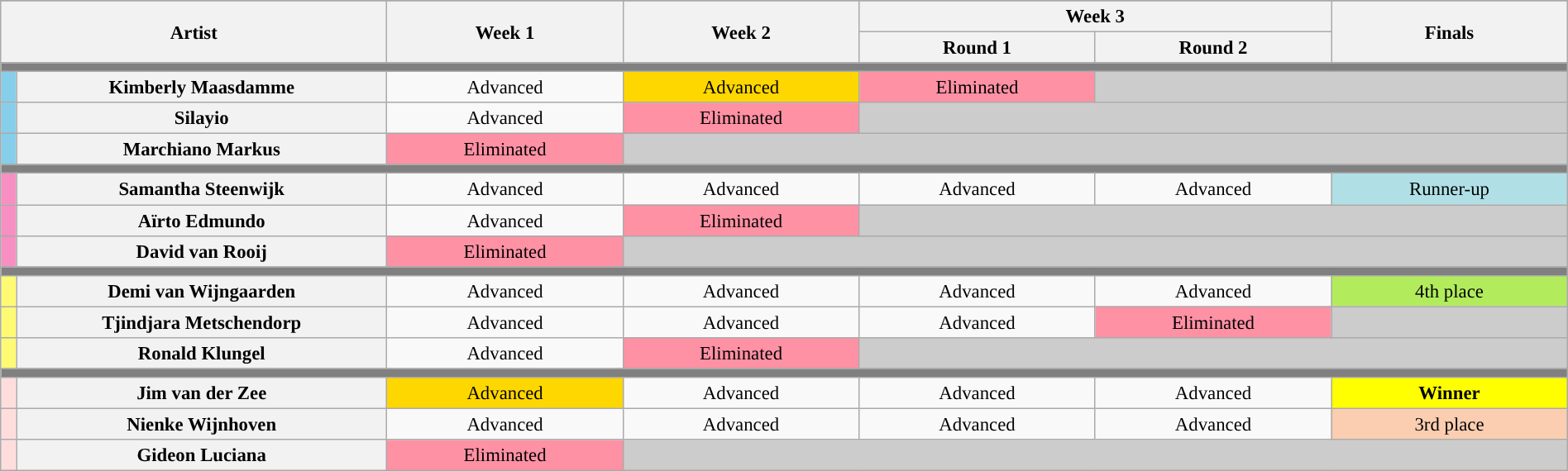<table class="wikitable"  style="text-align:center; font-size:95%; width:100%;">
<tr>
</tr>
<tr>
<th style="width:18%"  rowspan="2" colspan="2" scope="col">Artist</th>
<th style="width:11%"  rowspan="2" colspan="1" scope="col">Week 1</th>
<th style="width:11%"  rowspan="2" colspan="1" scope="col">Week 2</th>
<th style="width:22%" colspan="2" scope="col">Week 3</th>
<th style="width:11%"  rowspan="2" colspan="1" scope="col">Finals</th>
</tr>
<tr>
<th style="width:11%">Round 1</th>
<th style="width:11%">Round 2</th>
</tr>
<tr>
</tr>
<tr>
<th colspan="7" style="background:grey;"></th>
</tr>
<tr>
<th style="background:#87ceeb;"></th>
<th>Kimberly Maasdamme</th>
<td>Advanced</td>
<td style="background:gold">Advanced</td>
<td style="background:#FF91A4;">Eliminated</td>
<td colspan="3" style="background:#ccc;"></td>
</tr>
<tr>
<th style="background:#87ceeb;"></th>
<th>Silayio</th>
<td>Advanced</td>
<td style="background:#FF91A4;">Eliminated</td>
<td colspan="3" style="background:#ccc;"></td>
</tr>
<tr>
<th style="background:#87ceeb;"></th>
<th>Marchiano Markus</th>
<td style="background:#FF91A4;">Eliminated</td>
<td colspan="4" style="background:#ccc;"></td>
</tr>
<tr>
<th colspan="7" style="background:grey;"></th>
</tr>
<tr>
<th style="background:#F78FC2;"></th>
<th>Samantha Steenwijk</th>
<td>Advanced</td>
<td>Advanced</td>
<td>Advanced</td>
<td>Advanced</td>
<td style="background:#B0E0E6">Runner-up</td>
</tr>
<tr>
<th style="background:#F78FC2;"></th>
<th>Aïrto Edmundo</th>
<td>Advanced</td>
<td style="background:#FF91A4;">Eliminated</td>
<td colspan="4" style="background:#ccc;"></td>
</tr>
<tr>
<th style="background:#F78FC2;"></th>
<th>David van Rooij</th>
<td style="background:#FF91A4;">Eliminated</td>
<td colspan="4" style="background:#ccc;"></td>
</tr>
<tr>
<th colspan="7" style="background:grey;"></th>
</tr>
<tr>
<th style="background:#fffa73;"></th>
<th>Demi van Wijngaarden</th>
<td>Advanced</td>
<td>Advanced</td>
<td>Advanced</td>
<td>Advanced</td>
<td style="background:#B2EC5D">4th place</td>
</tr>
<tr>
<th style="background:#fffa73;"></th>
<th>Tjindjara Metschendorp</th>
<td>Advanced</td>
<td>Advanced</td>
<td>Advanced</td>
<td style="background:#FF91A4;">Eliminated</td>
<td colspan="3" style="background:#ccc;"></td>
</tr>
<tr>
<th style="background:#fffa73;"></th>
<th>Ronald Klungel</th>
<td>Advanced</td>
<td style="background:#FF91A4;">Eliminated</td>
<td colspan="3" style="background:#ccc;"></td>
</tr>
<tr>
<th colspan="7" style="background:grey;"></th>
</tr>
<tr>
<th style="background:#ffdddd;"></th>
<th>Jim van der Zee</th>
<td style="background:gold">Advanced</td>
<td>Advanced</td>
<td>Advanced</td>
<td>Advanced</td>
<td style="background:yellow"><strong>Winner</strong></td>
</tr>
<tr>
<th style="background:#ffdddd;"></th>
<th>Nienke Wijnhoven</th>
<td>Advanced</td>
<td>Advanced</td>
<td>Advanced</td>
<td>Advanced</td>
<td style="background:#FBCEB1">3rd place</td>
</tr>
<tr>
<th style="background:#ffdddd;"></th>
<th>Gideon Luciana</th>
<td style="background:#FF91A4;">Eliminated</td>
<td colspan="4" style="background:#ccc;"></td>
</tr>
</table>
